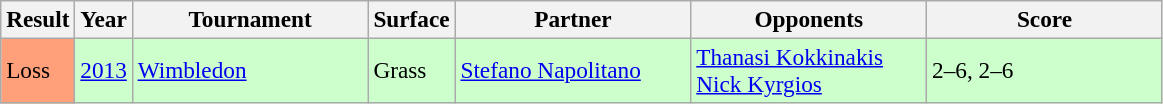<table class="sortable wikitable" style=font-size:97%>
<tr>
<th>Result</th>
<th>Year</th>
<th width=150>Tournament</th>
<th>Surface</th>
<th width=150>Partner</th>
<th width=150>Opponents</th>
<th width=150>Score</th>
</tr>
<tr style="background:#ccffcc;">
<td style="background:#ffa07a;">Loss</td>
<td><a href='#'>2013</a></td>
<td><a href='#'>Wimbledon</a></td>
<td>Grass</td>
<td> <a href='#'>Stefano Napolitano</a></td>
<td> <a href='#'>Thanasi Kokkinakis</a> <br> <a href='#'>Nick Kyrgios</a></td>
<td>2–6, 2–6</td>
</tr>
</table>
